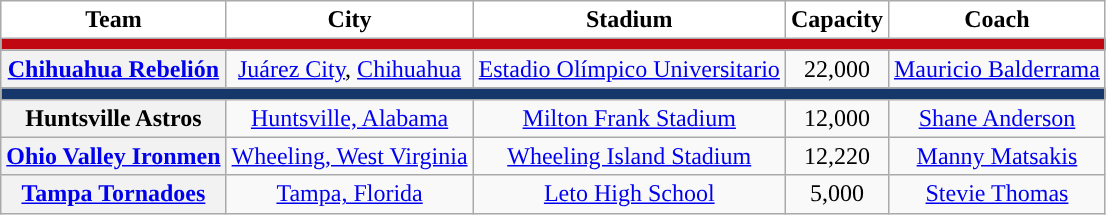<table class="wikitable sortable" style="text-align:center">
<tr>
<th style="background:white" scope="col">Team</th>
<th style="background:white" scope="col">City</th>
<th style="background:white" scope="col">Stadium</th>
<th style="background:white" scope="col">Capacity</th>
<th style="background:white" scope="col">Coach</th>
</tr>
<tr>
<th colspan="5" style="background:#C00712"></th>
</tr>
<tr id="Rarámuris de Ciudad Juárez">
<th scope="row"><a href='#'>Chihuahua Rebelión</a></th>
<td><a href='#'>Juárez City</a>, <a href='#'>Chihuahua</a></td>
<td><a href='#'>Estadio Olímpico Universitario</a></td>
<td>22,000</td>
<td><a href='#'>Mauricio Balderrama</a></td>
</tr>
<tr>
<th colspan="5" style="background:#153769"></th>
</tr>
<tr id="US Team">
<th scope="row">Huntsville Astros</th>
<td><a href='#'>Huntsville, Alabama</a></td>
<td><a href='#'>Milton Frank Stadium</a></td>
<td>12,000</td>
<td><a href='#'>Shane Anderson</a></td>
</tr>
<tr>
<th scope="row"><a href='#'>Ohio Valley Ironmen</a></th>
<td><a href='#'>Wheeling, West Virginia</a></td>
<td><a href='#'>Wheeling Island Stadium</a></td>
<td>12,220</td>
<td><a href='#'>Manny Matsakis</a></td>
</tr>
<tr id="US Team">
<th scope="row"><a href='#'>Tampa Tornadoes</a></th>
<td><a href='#'>Tampa, Florida</a></td>
<td><a href='#'>Leto High School</a></td>
<td>5,000</td>
<td><a href='#'>Stevie Thomas</a></td>
</tr>
</table>
